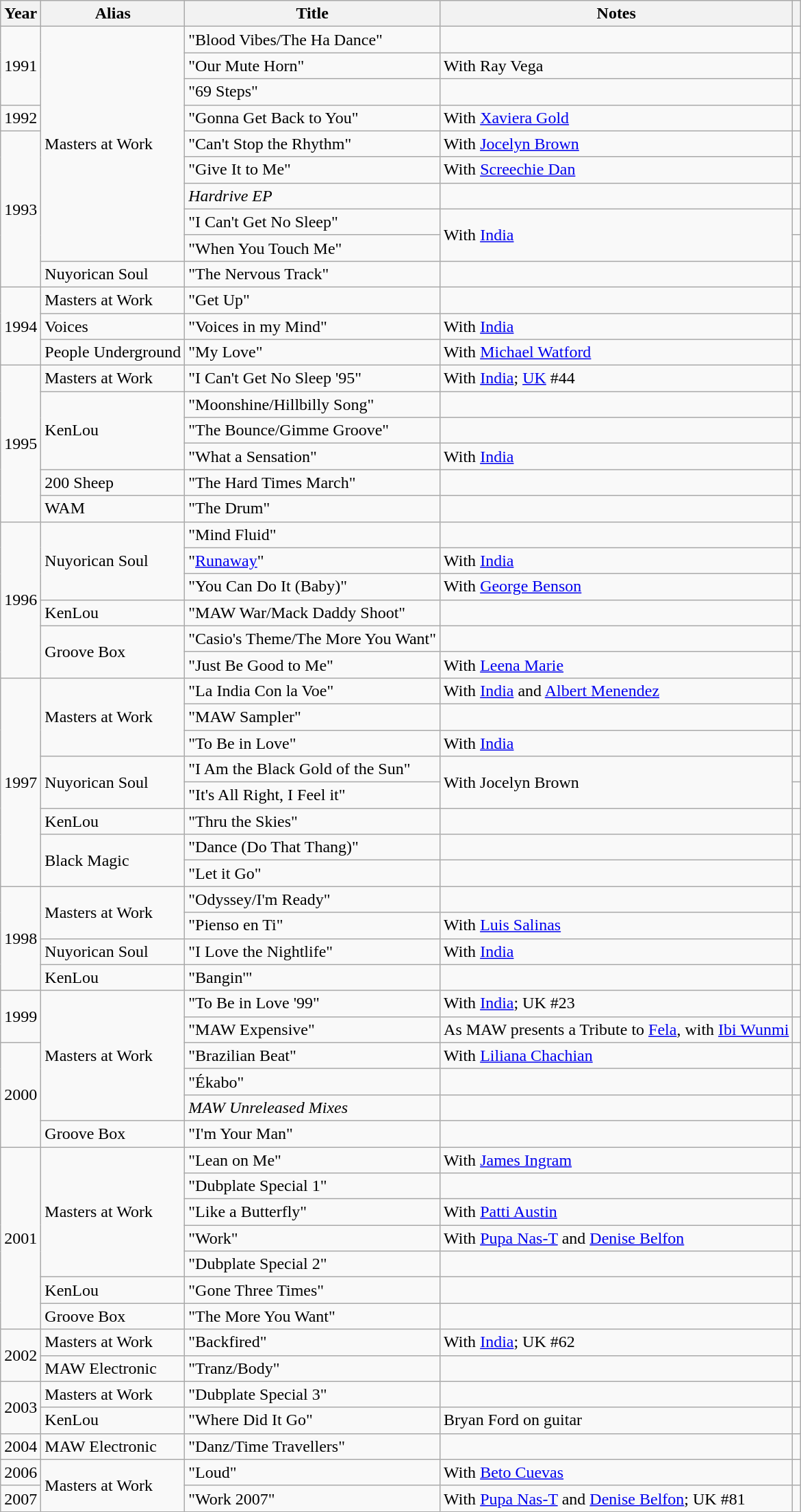<table class="wikitable sortable">
<tr>
<th>Year</th>
<th>Alias</th>
<th>Title</th>
<th>Notes</th>
<th class="unsortable"></th>
</tr>
<tr>
<td rowspan="3">1991</td>
<td rowspan="9">Masters at Work</td>
<td>"Blood Vibes/The Ha Dance"</td>
<td></td>
<td></td>
</tr>
<tr>
<td>"Our Mute Horn"</td>
<td>With Ray Vega</td>
<td></td>
</tr>
<tr>
<td>"69 Steps"</td>
<td></td>
<td></td>
</tr>
<tr>
<td>1992</td>
<td>"Gonna Get Back to You"</td>
<td>With <a href='#'>Xaviera Gold</a></td>
<td></td>
</tr>
<tr>
<td rowspan="6">1993</td>
<td>"Can't Stop the Rhythm"</td>
<td>With <a href='#'>Jocelyn Brown</a></td>
<td></td>
</tr>
<tr>
<td>"Give It to Me"</td>
<td>With <a href='#'>Screechie Dan</a></td>
<td></td>
</tr>
<tr>
<td><em>Hardrive EP</em></td>
<td></td>
<td></td>
</tr>
<tr>
<td>"I Can't Get No Sleep"</td>
<td rowspan="2">With <a href='#'>India</a></td>
<td></td>
</tr>
<tr>
<td>"When You Touch Me"</td>
<td></td>
</tr>
<tr>
<td>Nuyorican Soul</td>
<td>"The Nervous Track"</td>
<td></td>
<td></td>
</tr>
<tr>
<td rowspan="3">1994</td>
<td>Masters at Work</td>
<td>"Get Up"</td>
<td></td>
<td></td>
</tr>
<tr>
<td>Voices</td>
<td>"Voices in my Mind"</td>
<td>With <a href='#'>India</a></td>
<td></td>
</tr>
<tr>
<td>People Underground</td>
<td>"My Love"</td>
<td>With <a href='#'>Michael Watford</a></td>
<td></td>
</tr>
<tr>
<td rowspan="6">1995</td>
<td>Masters at Work</td>
<td>"I Can't Get No Sleep '95"</td>
<td>With <a href='#'>India</a>; <a href='#'>UK</a> #44</td>
<td></td>
</tr>
<tr>
<td rowspan="3">KenLou</td>
<td>"Moonshine/Hillbilly Song"</td>
<td></td>
<td></td>
</tr>
<tr>
<td>"The Bounce/Gimme Groove"</td>
<td></td>
</tr>
<tr>
<td>"What a Sensation"</td>
<td>With <a href='#'>India</a></td>
<td></td>
</tr>
<tr>
<td>200 Sheep</td>
<td>"The Hard Times March"</td>
<td></td>
<td></td>
</tr>
<tr>
<td>WAM</td>
<td>"The Drum"</td>
<td></td>
<td></td>
</tr>
<tr>
<td rowspan="6">1996</td>
<td rowspan="3">Nuyorican Soul</td>
<td>"Mind Fluid"</td>
<td></td>
<td></td>
</tr>
<tr>
<td>"<a href='#'>Runaway</a>"</td>
<td>With <a href='#'>India</a></td>
<td></td>
</tr>
<tr>
<td>"You Can Do It (Baby)"</td>
<td>With <a href='#'>George Benson</a></td>
<td></td>
</tr>
<tr>
<td>KenLou</td>
<td>"MAW War/Mack Daddy Shoot"</td>
<td></td>
<td></td>
</tr>
<tr>
<td rowspan="2">Groove Box</td>
<td>"Casio's Theme/The More You Want"</td>
<td></td>
<td></td>
</tr>
<tr>
<td>"Just Be Good to Me"</td>
<td>With <a href='#'>Leena Marie</a></td>
<td></td>
</tr>
<tr>
<td rowspan="8">1997</td>
<td rowspan="3">Masters at Work</td>
<td>"La India Con la Voe"</td>
<td>With <a href='#'>India</a> and <a href='#'>Albert Menendez</a></td>
<td></td>
</tr>
<tr>
<td>"MAW Sampler"</td>
<td></td>
<td></td>
</tr>
<tr>
<td>"To Be in Love"</td>
<td>With <a href='#'>India</a></td>
<td></td>
</tr>
<tr>
<td rowspan="2">Nuyorican Soul</td>
<td>"I Am the Black Gold of the Sun"</td>
<td rowspan="2">With Jocelyn Brown</td>
<td></td>
</tr>
<tr>
<td>"It's All Right, I Feel it"</td>
<td></td>
</tr>
<tr>
<td>KenLou</td>
<td>"Thru the Skies"</td>
<td></td>
<td></td>
</tr>
<tr>
<td rowspan="2">Black Magic</td>
<td>"Dance (Do That Thang)"</td>
<td></td>
<td></td>
</tr>
<tr>
<td>"Let it Go"</td>
<td></td>
<td></td>
</tr>
<tr>
<td rowspan="4">1998</td>
<td rowspan="2">Masters at Work</td>
<td>"Odyssey/I'm Ready"</td>
<td></td>
<td></td>
</tr>
<tr>
<td>"Pienso en Ti"</td>
<td>With <a href='#'>Luis Salinas</a></td>
<td></td>
</tr>
<tr>
<td>Nuyorican Soul</td>
<td>"I Love the Nightlife"</td>
<td>With <a href='#'>India</a></td>
<td></td>
</tr>
<tr>
<td>KenLou</td>
<td>"Bangin'"</td>
<td></td>
<td></td>
</tr>
<tr>
<td rowspan="2">1999</td>
<td rowspan="5">Masters at Work</td>
<td>"To Be in Love '99"</td>
<td>With <a href='#'>India</a>; UK #23</td>
<td></td>
</tr>
<tr>
<td>"MAW Expensive"</td>
<td>As MAW presents a Tribute to <a href='#'>Fela</a>, with <a href='#'>Ibi Wunmi</a></td>
<td></td>
</tr>
<tr>
<td rowspan="4">2000</td>
<td>"Brazilian Beat"</td>
<td>With <a href='#'>Liliana Chachian</a></td>
<td></td>
</tr>
<tr>
<td>"Ékabo"</td>
<td></td>
<td></td>
</tr>
<tr>
<td><em>MAW Unreleased Mixes</em></td>
<td></td>
<td></td>
</tr>
<tr>
<td>Groove Box</td>
<td>"I'm Your Man"</td>
<td></td>
<td></td>
</tr>
<tr>
<td rowspan="7">2001</td>
<td rowspan="5">Masters at Work</td>
<td>"Lean on Me"</td>
<td>With <a href='#'>James Ingram</a></td>
<td></td>
</tr>
<tr>
<td>"Dubplate Special 1"</td>
<td></td>
<td></td>
</tr>
<tr>
<td>"Like a Butterfly"</td>
<td>With <a href='#'>Patti Austin</a></td>
<td></td>
</tr>
<tr>
<td>"Work"</td>
<td>With <a href='#'>Pupa Nas-T</a> and <a href='#'>Denise Belfon</a></td>
<td></td>
</tr>
<tr>
<td>"Dubplate Special 2"</td>
<td></td>
<td></td>
</tr>
<tr>
<td>KenLou</td>
<td>"Gone Three Times"</td>
<td></td>
<td></td>
</tr>
<tr>
<td>Groove Box</td>
<td>"The More You Want"</td>
<td></td>
<td></td>
</tr>
<tr>
<td rowspan="2">2002</td>
<td>Masters at Work</td>
<td>"Backfired"</td>
<td>With <a href='#'>India</a>; UK #62</td>
<td></td>
</tr>
<tr>
<td>MAW Electronic</td>
<td>"Tranz/Body"</td>
<td></td>
<td></td>
</tr>
<tr>
<td rowspan="2">2003</td>
<td>Masters at Work</td>
<td>"Dubplate Special 3"</td>
<td></td>
<td></td>
</tr>
<tr>
<td>KenLou</td>
<td>"Where Did It Go"</td>
<td>Bryan Ford on guitar</td>
<td></td>
</tr>
<tr>
<td>2004</td>
<td>MAW Electronic</td>
<td>"Danz/Time Travellers"</td>
<td></td>
<td></td>
</tr>
<tr>
<td>2006</td>
<td rowspan="2">Masters at Work</td>
<td>"Loud"</td>
<td>With <a href='#'>Beto Cuevas</a></td>
<td></td>
</tr>
<tr>
<td>2007</td>
<td>"Work 2007"</td>
<td>With <a href='#'>Pupa Nas-T</a> and <a href='#'>Denise Belfon</a>; UK #81</td>
<td></td>
</tr>
</table>
